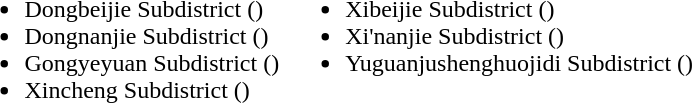<table>
<tr>
<td valign="top"><br><ul><li>Dongbeijie Subdistrict ()</li><li>Dongnanjie Subdistrict ()</li><li>Gongyeyuan Subdistrict ()</li><li>Xincheng Subdistrict ()</li></ul></td>
<td valign="top"><br><ul><li>Xibeijie Subdistrict ()</li><li>Xi'nanjie Subdistrict ()</li><li>Yuguanjushenghuojidi Subdistrict ()</li></ul></td>
</tr>
</table>
